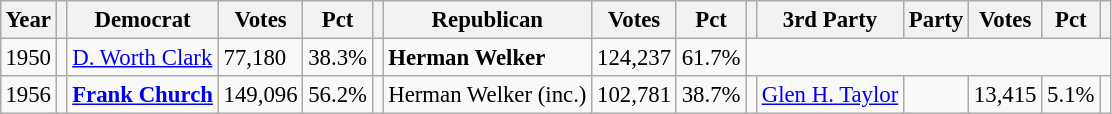<table class="wikitable" style="margin:0.5em ; font-size:95%">
<tr>
<th>Year</th>
<th></th>
<th>Democrat</th>
<th>Votes</th>
<th>Pct</th>
<th></th>
<th>Republican</th>
<th>Votes</th>
<th>Pct</th>
<th></th>
<th>3rd Party</th>
<th>Party</th>
<th>Votes</th>
<th>Pct</th>
<th></th>
</tr>
<tr>
<td>1950</td>
<td></td>
<td><a href='#'>D. Worth Clark</a></td>
<td>77,180</td>
<td>38.3%</td>
<td></td>
<td><strong>Herman Welker</strong></td>
<td>124,237</td>
<td>61.7%</td>
</tr>
<tr>
<td>1956</td>
<td></td>
<td><strong><a href='#'>Frank Church</a></strong></td>
<td>149,096</td>
<td>56.2%</td>
<td></td>
<td>Herman Welker (inc.)</td>
<td>102,781</td>
<td>38.7%</td>
<td></td>
<td><a href='#'>Glen H. Taylor</a></td>
<td></td>
<td>13,415</td>
<td>5.1%</td>
<td></td>
</tr>
</table>
